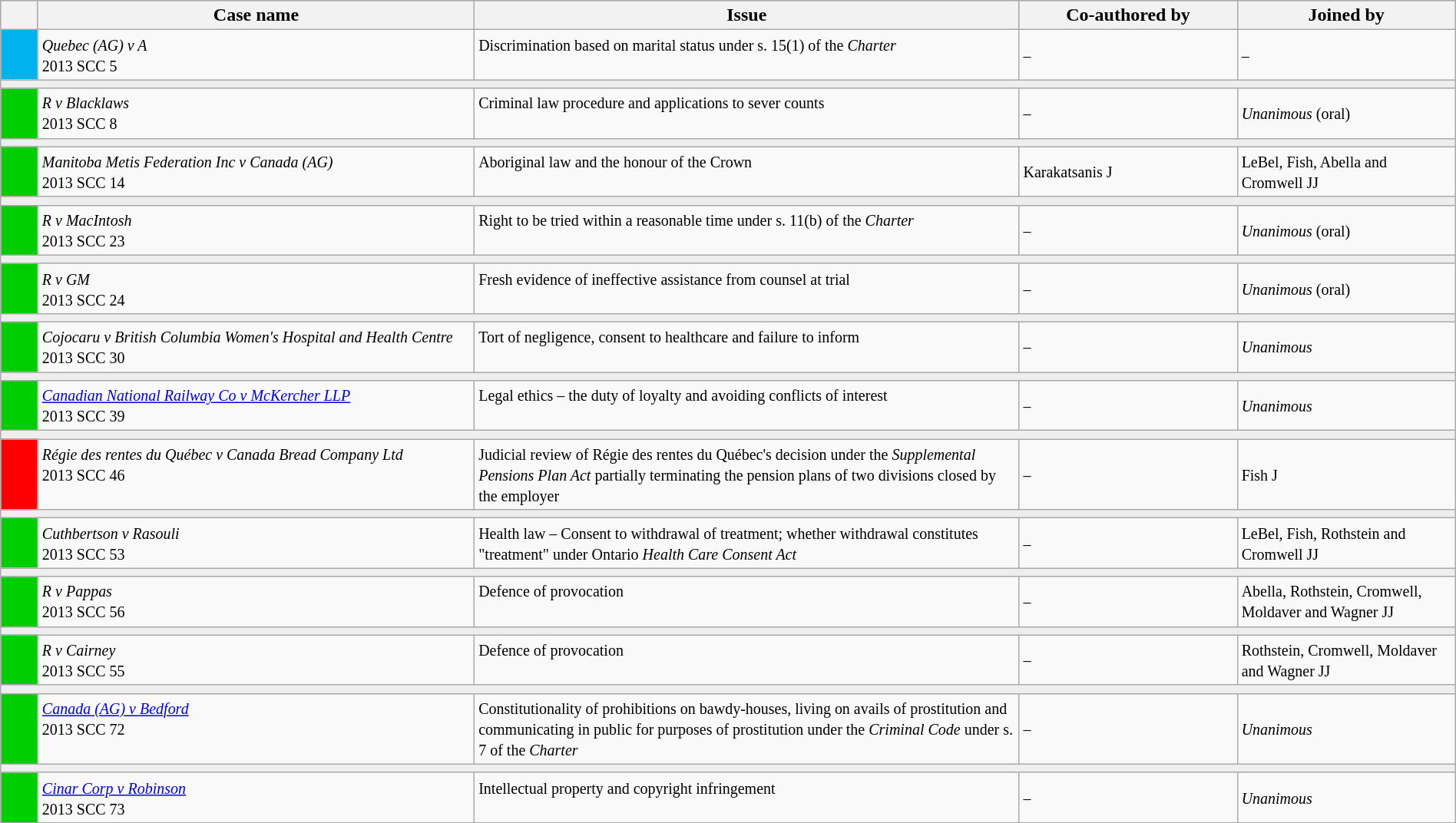<table class="wikitable" width=100%>
<tr bgcolor="#CCCCCC">
<th width=25px></th>
<th width=30%>Case name</th>
<th>Issue</th>
<th width=15%>Co-authored by</th>
<th width=15%>Joined by</th>
</tr>
<tr>
<td bgcolor="00B2EE"></td>
<td align=left valign=top><small><em>Quebec (AG) v A</em><br> 2013 SCC 5 </small></td>
<td valign=top><small> Discrimination based on marital status under s. 15(1) of the <em>Charter</em></small></td>
<td><small> –</small></td>
<td><small>  –</small></td>
</tr>
<tr>
<td bgcolor=#EEEEEE colspan=5 valign=top><small></small></td>
</tr>
<tr>
<td bgcolor="00cd00"></td>
<td align=left valign=top><small><em>R v Blacklaws</em><br> 2013 SCC 8 </small></td>
<td valign=top><small>Criminal law procedure and applications to sever counts</small></td>
<td><small> –</small></td>
<td><small> <em>Unanimous</em> (oral)</small></td>
</tr>
<tr>
<td bgcolor=#EEEEEE colspan=5 valign=top><small></small></td>
</tr>
<tr>
<td bgcolor="00cd00"></td>
<td align=left valign=top><small><em>Manitoba Metis Federation Inc v Canada (AG)</em><br> 2013 SCC 14 </small></td>
<td valign=top><small>Aboriginal law and the honour of the Crown</small></td>
<td><small> Karakatsanis J</small></td>
<td><small> LeBel, Fish, Abella and Cromwell JJ</small></td>
</tr>
<tr>
<td bgcolor=#EEEEEE colspan=5 valign=top><small></small></td>
</tr>
<tr>
<td bgcolor="00cd00"></td>
<td align=left valign=top><small><em>R v MacIntosh</em><br> 2013 SCC 23 </small></td>
<td valign=top><small>Right to be tried within a reasonable time under s. 11(b) of the <em>Charter</em></small></td>
<td><small> –</small></td>
<td><small><em>Unanimous</em> (oral)</small></td>
</tr>
<tr>
<td bgcolor=#EEEEEE colspan=5 valign=top><small></small></td>
</tr>
<tr>
<td bgcolor="00cd00"></td>
<td align=left valign=top><small><em>R v GM</em><br> 2013 SCC 24 </small></td>
<td valign=top><small>Fresh evidence of ineffective assistance from counsel at trial</small></td>
<td><small> –</small></td>
<td><small><em>Unanimous</em> (oral)</small></td>
</tr>
<tr>
<td bgcolor=#EEEEEE colspan=5 valign=top><small></small></td>
</tr>
<tr>
<td bgcolor="00cd00"></td>
<td align=left valign=top><small><em>Cojocaru v British Columbia Women's Hospital and Health Centre</em><br> 2013 SCC 30 </small></td>
<td valign=top><small>Tort of negligence, consent to healthcare and failure to inform</small></td>
<td><small> –</small></td>
<td><small><em>Unanimous</em></small></td>
</tr>
<tr>
<td bgcolor=#EEEEEE colspan=5 valign=top><small></small></td>
</tr>
<tr>
<td bgcolor="00cd00"></td>
<td align=left valign=top><small><em><a href='#'>Canadian National Railway Co v McKercher LLP</a></em><br> 2013 SCC 39 </small></td>
<td valign=top><small>Legal ethics – the duty of loyalty and avoiding conflicts of interest</small></td>
<td><small> –</small></td>
<td><small><em>Unanimous</em></small></td>
</tr>
<tr>
<td bgcolor=#EEEEEE colspan=5 valign=top><small></small></td>
</tr>
<tr>
<td bgcolor="red"></td>
<td align=left valign=top><small><em>Régie des rentes du Québec v Canada Bread Company Ltd</em><br> 2013 SCC 46 </small></td>
<td valign=top><small>Judicial review of Régie des rentes du Québec's decision under the <em>Supplemental Pensions Plan Act</em> partially terminating the pension plans of two divisions closed by the employer</small></td>
<td><small> –</small></td>
<td><small> Fish J</small></td>
</tr>
<tr>
<td bgcolor=#EEEEEE colspan=5 valign=top><small></small></td>
</tr>
<tr>
<td bgcolor="00cd00"></td>
<td align=left valign=top><small><em>Cuthbertson v Rasouli</em><br> 2013 SCC 53 </small></td>
<td valign=top><small>Health law – Consent to withdrawal of treatment; whether withdrawal constitutes "treatment" under Ontario <em>Health Care Consent Act</em></small></td>
<td><small> –</small></td>
<td><small> LeBel, Fish, Rothstein and Cromwell JJ</small></td>
</tr>
<tr>
<td bgcolor=#EEEEEE colspan=5 valign=top><small></small></td>
</tr>
<tr>
<td bgcolor="00cd00"></td>
<td align=left valign=top><small><em>R v Pappas</em><br> 2013 SCC 56 </small></td>
<td valign=top><small>Defence of provocation</small></td>
<td><small> –</small></td>
<td><small> Abella, Rothstein, Cromwell, Moldaver and Wagner JJ</small></td>
</tr>
<tr>
<td bgcolor=#EEEEEE colspan=5 valign=top><small></small></td>
</tr>
<tr>
<td bgcolor="00cd00"></td>
<td align=left valign=top><small><em>R v Cairney</em><br> 2013 SCC 55 </small></td>
<td valign=top><small>Defence of provocation</small></td>
<td><small> –</small></td>
<td><small> Rothstein, Cromwell, Moldaver and Wagner JJ</small></td>
</tr>
<tr>
<td bgcolor=#EEEEEE colspan=5 valign=top><small></small></td>
</tr>
<tr>
<td bgcolor="00cd00"></td>
<td align=left valign=top><small><em><a href='#'>Canada (AG) v Bedford</a></em><br> 2013 SCC 72 </small></td>
<td valign=top><small>Constitutionality of prohibitions on bawdy-houses, living on avails of prostitution and communicating in public for purposes of prostitution under the <em>Criminal Code</em> under s. 7 of the <em>Charter</em></small></td>
<td><small> –</small></td>
<td><small><em>Unanimous</em></small></td>
</tr>
<tr>
<td bgcolor=#EEEEEE colspan=5 valign=top><small></small></td>
</tr>
<tr>
<td bgcolor="00cd00"></td>
<td align=left valign=top><small><em><a href='#'>Cinar Corp v Robinson</a></em><br> 2013 SCC 73 </small></td>
<td valign=top><small>Intellectual property and copyright infringement</small></td>
<td><small> –</small></td>
<td><small><em>Unanimous</em></small></td>
</tr>
<tr>
</tr>
</table>
